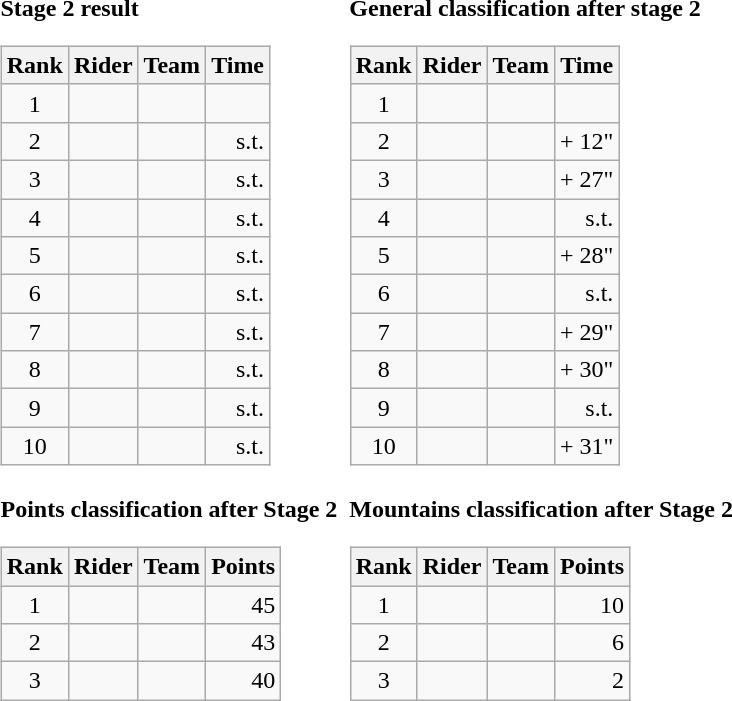<table>
<tr>
<td><strong>Stage 2 result</strong><br><table class="wikitable">
<tr>
<th scope="col">Rank</th>
<th scope="col">Rider</th>
<th scope="col">Team</th>
<th scope="col">Time</th>
</tr>
<tr>
<td style="text-align:center;">1</td>
<td> </td>
<td></td>
<td align=right></td>
</tr>
<tr>
<td style="text-align:center;">2</td>
<td></td>
<td></td>
<td align=right>s.t.</td>
</tr>
<tr>
<td style="text-align:center;">3</td>
<td></td>
<td></td>
<td align=right>s.t.</td>
</tr>
<tr>
<td style="text-align:center;">4</td>
<td></td>
<td></td>
<td align=right>s.t.</td>
</tr>
<tr>
<td style="text-align:center;">5</td>
<td></td>
<td></td>
<td align=right>s.t.</td>
</tr>
<tr>
<td style="text-align:center;">6</td>
<td></td>
<td></td>
<td align=right>s.t.</td>
</tr>
<tr>
<td style="text-align:center;">7</td>
<td></td>
<td></td>
<td align=right>s.t.</td>
</tr>
<tr>
<td style="text-align:center;">8</td>
<td></td>
<td></td>
<td align=right>s.t.</td>
</tr>
<tr>
<td style="text-align:center;">9</td>
<td></td>
<td></td>
<td align=right>s.t.</td>
</tr>
<tr>
<td style="text-align:center;">10</td>
<td></td>
<td></td>
<td align=right>s.t.</td>
</tr>
</table>
</td>
<td></td>
<td><strong>General classification after stage 2</strong><br><table class="wikitable">
<tr>
<th scope="col">Rank</th>
<th scope="col">Rider</th>
<th scope="col">Team</th>
<th scope="col">Time</th>
</tr>
<tr>
<td style="text-align:center;">1</td>
<td> </td>
<td></td>
<td style="text-align:right;"></td>
</tr>
<tr>
<td style="text-align:center;">2</td>
<td></td>
<td></td>
<td align=right>+ 12"</td>
</tr>
<tr>
<td style="text-align:center;">3</td>
<td></td>
<td></td>
<td style="text-align:right;">+ 27"</td>
</tr>
<tr>
<td style="text-align:center;">4</td>
<td></td>
<td></td>
<td align=right>s.t.</td>
</tr>
<tr>
<td style="text-align:center;">5</td>
<td></td>
<td></td>
<td align=right>+ 28"</td>
</tr>
<tr>
<td style="text-align:center;">6</td>
<td></td>
<td></td>
<td align=right>s.t.</td>
</tr>
<tr>
<td style="text-align:center;">7</td>
<td></td>
<td></td>
<td align=right>+ 29"</td>
</tr>
<tr>
<td style="text-align:center;">8</td>
<td></td>
<td></td>
<td align=right>+ 30"</td>
</tr>
<tr>
<td style="text-align:center;">9</td>
<td></td>
<td></td>
<td align=right>s.t.</td>
</tr>
<tr>
<td style="text-align:center;">10</td>
<td></td>
<td></td>
<td align=right>+ 31"</td>
</tr>
</table>
</td>
</tr>
<tr valign="top">
<td><strong>Points classification after Stage 2</strong><br><table class="wikitable">
<tr>
<th scope="col">Rank</th>
<th scope="col">Rider</th>
<th scope="col">Team</th>
<th scope="col">Points</th>
</tr>
<tr>
<td style="text-align:center;">1</td>
<td> </td>
<td></td>
<td align=right>45</td>
</tr>
<tr>
<td style="text-align:center;">2</td>
<td></td>
<td></td>
<td align=right>43</td>
</tr>
<tr>
<td style="text-align:center;">3</td>
<td></td>
<td></td>
<td align=right>40</td>
</tr>
</table>
</td>
<td></td>
<td><strong>Mountains classification after Stage 2</strong><br><table class="wikitable">
<tr>
<th scope="col">Rank</th>
<th scope="col">Rider</th>
<th scope="col">Team</th>
<th scope="col">Points</th>
</tr>
<tr>
<td style="text-align:center;">1</td>
<td> </td>
<td></td>
<td align=right>10</td>
</tr>
<tr>
<td style="text-align:center;">2</td>
<td></td>
<td></td>
<td align=right>6</td>
</tr>
<tr>
<td style="text-align:center;">3</td>
<td></td>
<td></td>
<td align=right>2</td>
</tr>
</table>
</td>
</tr>
</table>
